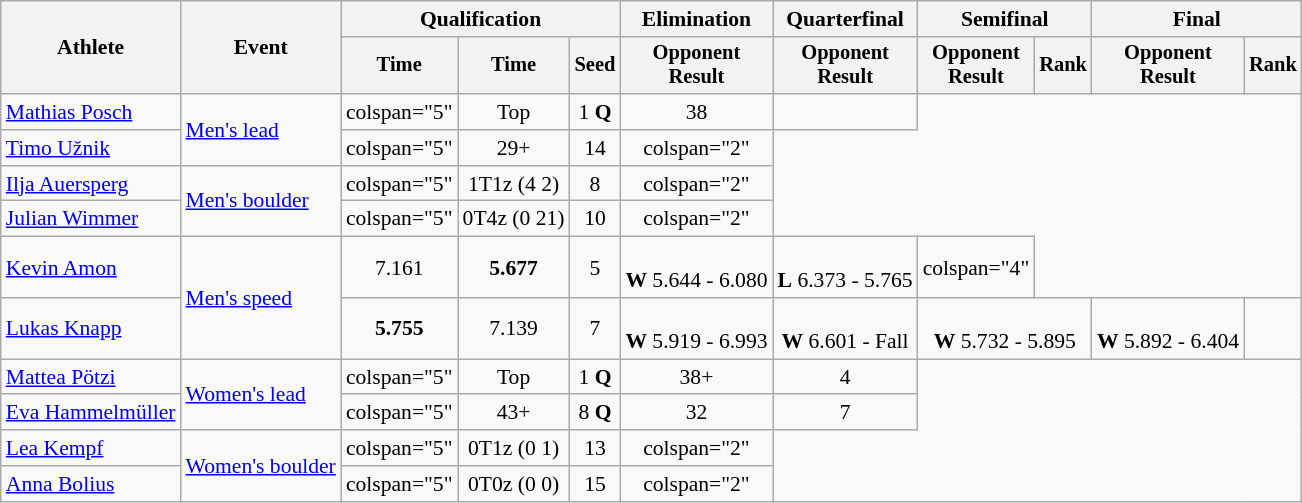<table class="wikitable" style="text-align:center; font-size:90%">
<tr>
<th rowspan="2">Athlete</th>
<th rowspan="2">Event</th>
<th colspan="3">Qualification</th>
<th>Elimination</th>
<th>Quarterfinal</th>
<th colspan="2">Semifinal</th>
<th colspan="2">Final</th>
</tr>
<tr style="font-size:95%">
<th>Time</th>
<th>Time</th>
<th>Seed</th>
<th>Opponent<br>Result</th>
<th>Opponent<br>Result</th>
<th>Opponent<br>Result</th>
<th>Rank</th>
<th>Opponent<br>Result</th>
<th>Rank</th>
</tr>
<tr>
<td align="left"><a href='#'>Mathias Posch</a></td>
<td align="left" rowspan="2"><a href='#'>Men's lead</a></td>
<td>colspan="5" </td>
<td>Top</td>
<td>1 <strong>Q</strong></td>
<td>38</td>
<td></td>
</tr>
<tr>
<td align="left"><a href='#'>Timo Užnik</a></td>
<td>colspan="5" </td>
<td>29+</td>
<td>14</td>
<td>colspan="2" </td>
</tr>
<tr>
<td align="left"><a href='#'>Ilja Auersperg</a></td>
<td align="left" rowspan="2"><a href='#'>Men's boulder</a></td>
<td>colspan="5" </td>
<td>1T1z (4 2)</td>
<td>8</td>
<td>colspan="2" </td>
</tr>
<tr>
<td align="left"><a href='#'>Julian Wimmer</a></td>
<td>colspan="5" </td>
<td>0T4z (0 21)</td>
<td>10</td>
<td>colspan="2" </td>
</tr>
<tr>
<td align="left"><a href='#'>Kevin Amon</a></td>
<td align="left" rowspan="2"><a href='#'>Men's speed</a></td>
<td>7.161</td>
<td><strong>5.677</strong></td>
<td>5</td>
<td><br><strong>W</strong> 5.644 - 6.080</td>
<td><br><strong>L</strong> 6.373 - 5.765</td>
<td>colspan="4" </td>
</tr>
<tr>
<td align="left"><a href='#'>Lukas Knapp</a></td>
<td><strong>5.755</strong></td>
<td>7.139</td>
<td>7</td>
<td><br><strong>W</strong> 5.919 - 6.993</td>
<td><br><strong>W</strong> 6.601 - Fall</td>
<td colspan="2"><br><strong>W</strong> 5.732 - 5.895</td>
<td><br><strong>W</strong> 5.892 - 6.404</td>
<td></td>
</tr>
<tr>
<td align="left"><a href='#'>Mattea Pötzi</a></td>
<td align="left" rowspan="2"><a href='#'>Women's lead</a></td>
<td>colspan="5" </td>
<td>Top</td>
<td>1 <strong>Q</strong></td>
<td>38+</td>
<td>4</td>
</tr>
<tr>
<td align="left"><a href='#'>Eva Hammelmüller</a></td>
<td>colspan="5" </td>
<td>43+</td>
<td>8 <strong>Q</strong></td>
<td>32</td>
<td>7</td>
</tr>
<tr>
<td align="left"><a href='#'>Lea Kempf</a></td>
<td align="left" rowspan="2"><a href='#'>Women's boulder</a></td>
<td>colspan="5" </td>
<td>0T1z (0 1)</td>
<td>13</td>
<td>colspan="2" </td>
</tr>
<tr>
<td align="left"><a href='#'>Anna Bolius</a></td>
<td>colspan="5" </td>
<td>0T0z (0 0)</td>
<td>15</td>
<td>colspan="2" </td>
</tr>
</table>
